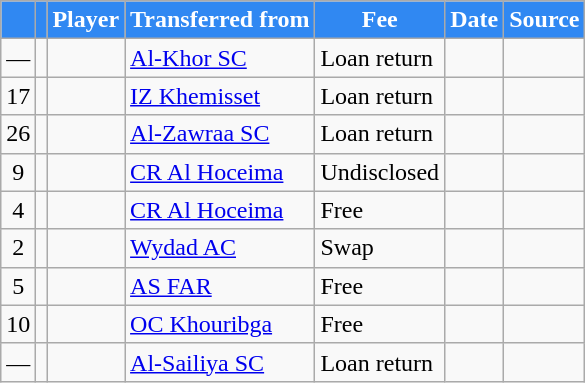<table class="wikitable plainrowheaders sortable">
<tr>
<th style="background:#3088f2; color:#ffffff;"></th>
<th style="background:#3088f2; color:#ffffff;"></th>
<th style="background:#3088f2; color:#ffffff;">Player</th>
<th style="background:#3088f2; color:#ffffff;">Transferred from</th>
<th style="background:#3088f2; color:#ffffff;">Fee</th>
<th style="background:#3088f2; color:#ffffff;">Date</th>
<th style="background:#3088f2; color:#ffffff;">Source</th>
</tr>
<tr>
<td align=center>—</td>
<td align=center></td>
<td></td>
<td> <a href='#'>Al-Khor SC</a></td>
<td>Loan return</td>
<td></td>
<td></td>
</tr>
<tr>
<td align=center>17</td>
<td align=center></td>
<td></td>
<td><a href='#'>IZ Khemisset</a></td>
<td>Loan return</td>
<td></td>
<td></td>
</tr>
<tr>
<td align=center>26</td>
<td align=center></td>
<td></td>
<td> <a href='#'>Al-Zawraa SC</a></td>
<td>Loan return</td>
<td></td>
<td></td>
</tr>
<tr>
<td align=center>9</td>
<td align=center></td>
<td></td>
<td><a href='#'>CR Al Hoceima</a></td>
<td>Undisclosed</td>
<td></td>
<td></td>
</tr>
<tr>
<td align=center>4</td>
<td align=center></td>
<td></td>
<td><a href='#'>CR Al Hoceima</a></td>
<td>Free</td>
<td></td>
<td></td>
</tr>
<tr>
<td align=center>2</td>
<td align=center></td>
<td></td>
<td><a href='#'>Wydad AC</a></td>
<td>Swap</td>
<td></td>
<td></td>
</tr>
<tr>
<td align=center>5</td>
<td align=center></td>
<td></td>
<td><a href='#'>AS FAR</a></td>
<td>Free</td>
<td></td>
<td></td>
</tr>
<tr>
<td align=center>10</td>
<td align=center></td>
<td></td>
<td><a href='#'>OC Khouribga</a></td>
<td>Free</td>
<td></td>
<td></td>
</tr>
<tr>
<td align=center>—</td>
<td align=center></td>
<td></td>
<td> <a href='#'>Al-Sailiya SC</a></td>
<td>Loan return</td>
<td></td>
<td></td>
</tr>
</table>
